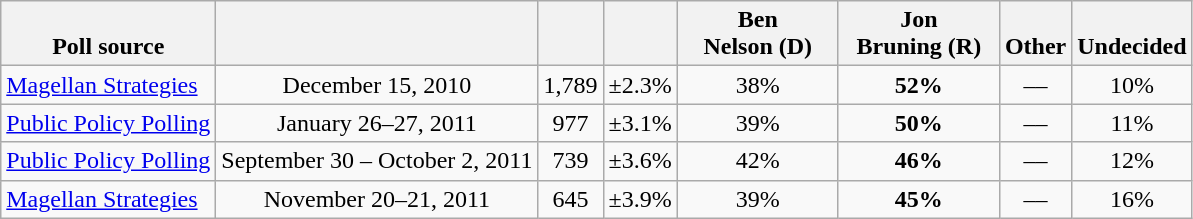<table class="wikitable" style="text-align:center">
<tr valign=bottom>
<th>Poll source</th>
<th></th>
<th></th>
<th></th>
<th style="width:100px;">Ben<br>Nelson (D)</th>
<th style="width:100px;">Jon<br>Bruning (R)</th>
<th>Other</th>
<th>Undecided</th>
</tr>
<tr>
<td align=left><a href='#'>Magellan Strategies</a></td>
<td>December 15, 2010</td>
<td>1,789</td>
<td>±2.3%</td>
<td>38%</td>
<td><strong>52%</strong></td>
<td>––</td>
<td>10%</td>
</tr>
<tr>
<td align=left><a href='#'>Public Policy Polling</a></td>
<td>January 26–27, 2011</td>
<td>977</td>
<td>±3.1%</td>
<td>39%</td>
<td><strong>50%</strong></td>
<td>––</td>
<td>11%</td>
</tr>
<tr>
<td align=left><a href='#'>Public Policy Polling</a></td>
<td>September 30 – October 2, 2011</td>
<td>739</td>
<td>±3.6%</td>
<td>42%</td>
<td><strong>46%</strong></td>
<td>––</td>
<td>12%</td>
</tr>
<tr>
<td align=left><a href='#'>Magellan Strategies</a></td>
<td>November 20–21, 2011</td>
<td>645</td>
<td>±3.9%</td>
<td>39%</td>
<td><strong>45%</strong></td>
<td>––</td>
<td>16%</td>
</tr>
</table>
